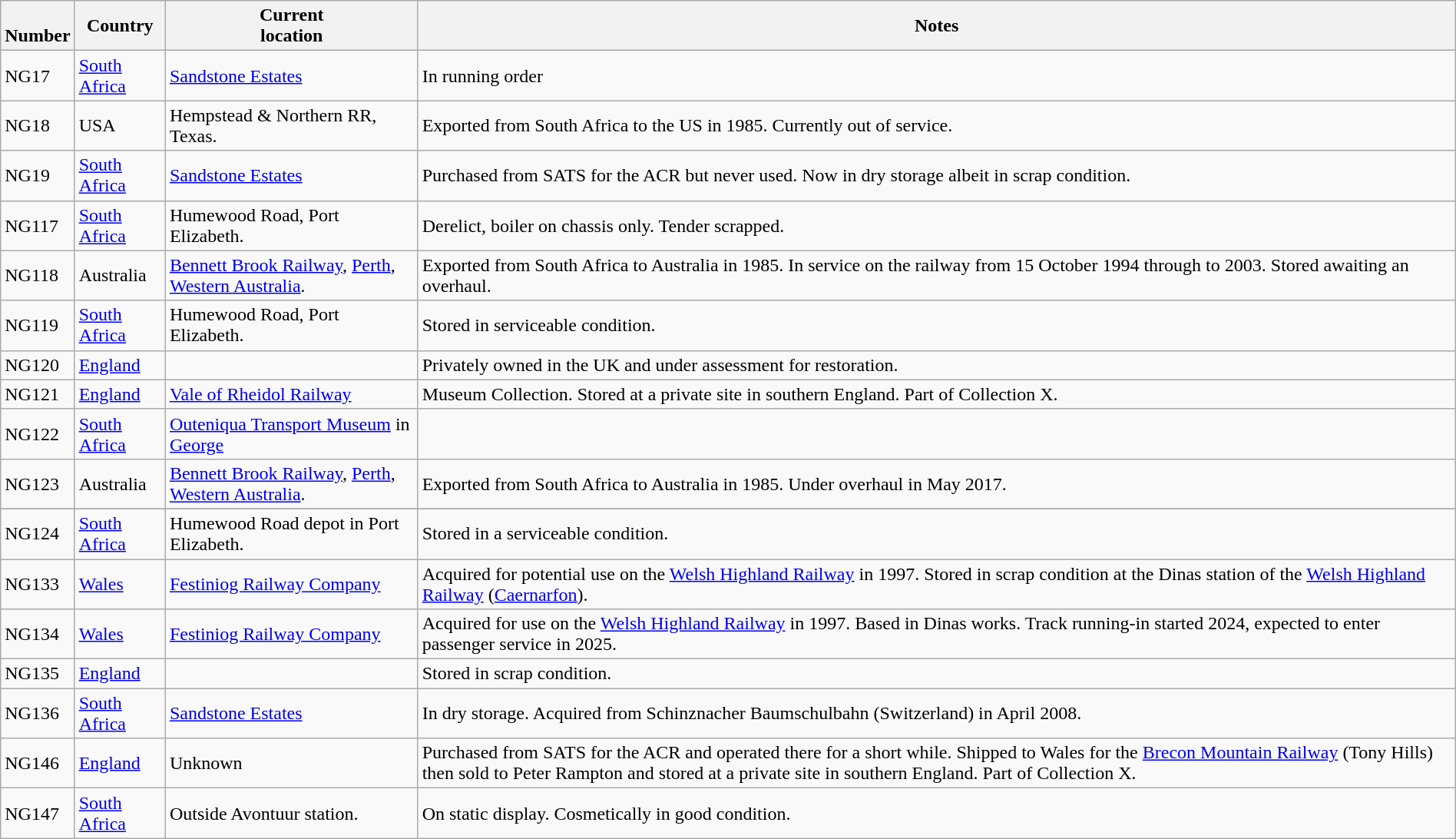<table class="wikitable collapsible collapsed" style="margin:0.5em auto; font-size:100%;">
<tr>
<th><br>Number</th>
<th>Country</th>
<th>Current<br>location</th>
<th>Notes</th>
</tr>
<tr>
<td>NG17</td>
<td> <a href='#'>South Africa</a></td>
<td><a href='#'>Sandstone Estates</a></td>
<td>In running order</td>
</tr>
<tr>
<td>NG18</td>
<td> USA</td>
<td>Hempstead & Northern RR, Texas.</td>
<td>Exported from South Africa to the US in 1985. Currently out of service.</td>
</tr>
<tr>
<td>NG19</td>
<td> <a href='#'>South Africa</a></td>
<td><a href='#'>Sandstone Estates</a></td>
<td>Purchased from SATS for the ACR but never used. Now in dry storage albeit in scrap condition.</td>
</tr>
<tr>
<td>NG117</td>
<td> <a href='#'>South Africa</a></td>
<td>Humewood Road, Port Elizabeth.</td>
<td>Derelict, boiler on chassis only. Tender scrapped.</td>
</tr>
<tr>
<td>NG118</td>
<td> Australia</td>
<td><a href='#'>Bennett Brook Railway</a>, <a href='#'>Perth</a>, <a href='#'>Western Australia</a>.</td>
<td>Exported from South Africa to Australia in 1985. In service on the railway from 15 October 1994 through to 2003. Stored awaiting an overhaul.</td>
</tr>
<tr>
<td>NG119</td>
<td> <a href='#'>South Africa</a></td>
<td>Humewood Road, Port Elizabeth.</td>
<td>Stored in serviceable condition.</td>
</tr>
<tr>
<td>NG120</td>
<td> <a href='#'>England</a></td>
<td></td>
<td>Privately owned in the UK and under assessment for restoration.</td>
</tr>
<tr>
<td>NG121</td>
<td> <a href='#'>England</a></td>
<td><a href='#'>Vale of Rheidol Railway</a></td>
<td>Museum Collection. Stored at a private site in southern England. Part of Collection X.</td>
</tr>
<tr>
<td>NG122</td>
<td> <a href='#'>South Africa</a></td>
<td><a href='#'>Outeniqua Transport Museum</a> in <a href='#'>George</a></td>
<td></td>
</tr>
<tr>
<td>NG123</td>
<td> Australia</td>
<td><a href='#'>Bennett Brook Railway</a>, <a href='#'>Perth</a>, <a href='#'>Western Australia</a>.</td>
<td>Exported from South Africa to Australia in 1985. Under overhaul in May 2017.</td>
</tr>
<tr>
</tr>
<tr>
<td>NG124</td>
<td> <a href='#'>South Africa</a></td>
<td>Humewood Road depot in Port Elizabeth.</td>
<td>Stored in a serviceable condition.</td>
</tr>
<tr>
<td>NG133</td>
<td> <a href='#'>Wales</a></td>
<td><a href='#'>Festiniog Railway Company</a></td>
<td>Acquired for potential use on the <a href='#'>Welsh Highland Railway</a> in 1997. Stored in scrap condition at the Dinas station of the <a href='#'>Welsh Highland Railway</a> (<a href='#'>Caernarfon</a>).</td>
</tr>
<tr>
<td>NG134</td>
<td> <a href='#'>Wales</a></td>
<td><a href='#'>Festiniog Railway Company</a></td>
<td>Acquired for use on the <a href='#'>Welsh Highland Railway</a> in 1997. Based in Dinas works. Track running-in started 2024, expected to enter passenger service in 2025.</td>
</tr>
<tr>
<td>NG135</td>
<td> <a href='#'>England</a></td>
<td></td>
<td>Stored in scrap condition.</td>
</tr>
<tr>
<td>NG136</td>
<td> <a href='#'>South Africa</a></td>
<td><a href='#'>Sandstone Estates</a></td>
<td>In dry storage. Acquired from Schinznacher Baumschulbahn (Switzerland) in April 2008.</td>
</tr>
<tr>
<td>NG146</td>
<td> <a href='#'>England</a></td>
<td>Unknown</td>
<td>Purchased from SATS for the ACR and operated there for a short while. Shipped to Wales for the <a href='#'>Brecon Mountain Railway</a> (Tony Hills) then sold to Peter Rampton and stored at a private site in southern England. Part of Collection X.</td>
</tr>
<tr>
<td>NG147</td>
<td> <a href='#'>South Africa</a></td>
<td>Outside Avontuur station.</td>
<td>On static display. Cosmetically in good condition.</td>
</tr>
</table>
